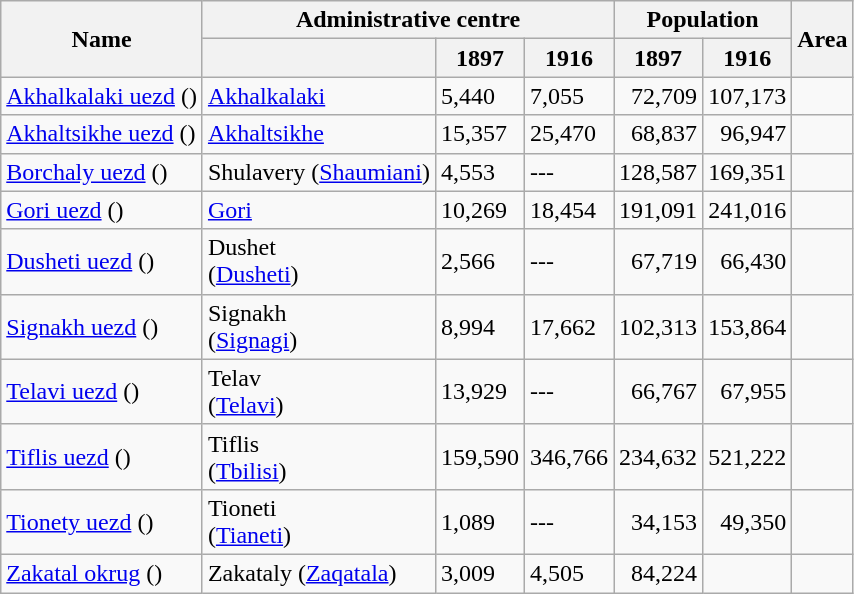<table class="wikitable sortable">
<tr>
<th rowspan="2">Name</th>
<th colspan="3"><strong>Administrative centre</strong></th>
<th colspan="2">Population</th>
<th rowspan="2">Area</th>
</tr>
<tr>
<th></th>
<th>1897</th>
<th>1916</th>
<th>1897</th>
<th>1916</th>
</tr>
<tr>
<td><a href='#'>Akhalkalaki uezd</a> ()</td>
<td><a href='#'>Akhalkalaki</a></td>
<td>5,440</td>
<td>7,055</td>
<td align="right">72,709</td>
<td align="right">107,173</td>
<td></td>
</tr>
<tr>
<td><a href='#'>Akhaltsikhe uezd</a> ()</td>
<td><a href='#'>Akhaltsikhe</a></td>
<td>15,357</td>
<td>25,470</td>
<td align="right">68,837</td>
<td align="right">96,947</td>
<td></td>
</tr>
<tr>
<td><a href='#'>Borchaly uezd</a> ()</td>
<td>Shulavery (<a href='#'>Shaumiani</a>)</td>
<td>4,553</td>
<td>---</td>
<td align="right">128,587</td>
<td align="right">169,351</td>
<td></td>
</tr>
<tr>
<td><a href='#'>Gori uezd</a> ()</td>
<td><a href='#'>Gori</a></td>
<td>10,269</td>
<td>18,454</td>
<td align="right">191,091</td>
<td align="right">241,016</td>
<td></td>
</tr>
<tr>
<td><a href='#'>Dusheti uezd</a> ()</td>
<td>Dushet<br>(<a href='#'>Dusheti</a>)</td>
<td>2,566</td>
<td>---</td>
<td align="right">67,719</td>
<td align="right">66,430</td>
<td></td>
</tr>
<tr>
<td><a href='#'>Signakh uezd</a> ()</td>
<td>Signakh<br>(<a href='#'>Signagi</a>)</td>
<td>8,994</td>
<td>17,662</td>
<td align="right">102,313</td>
<td align="right">153,864</td>
<td></td>
</tr>
<tr>
<td><a href='#'>Telavi uezd</a> ()</td>
<td>Telav<br>(<a href='#'>Telavi</a>)</td>
<td>13,929</td>
<td>---</td>
<td align="right">66,767</td>
<td align="right">67,955</td>
<td></td>
</tr>
<tr>
<td><a href='#'>Tiflis uezd</a> ()</td>
<td>Tiflis<br>(<a href='#'>Tbilisi</a>)</td>
<td>159,590</td>
<td>346,766</td>
<td align="right">234,632</td>
<td align="right">521,222</td>
<td></td>
</tr>
<tr>
<td><a href='#'>Tionety uezd</a> ()</td>
<td>Tioneti<br>(<a href='#'>Tianeti</a>)</td>
<td>1,089</td>
<td>---</td>
<td align="right">34,153</td>
<td align="right">49,350</td>
<td></td>
</tr>
<tr>
<td><a href='#'>Zakatal okrug</a> ()</td>
<td>Zakataly (<a href='#'>Zaqatala</a>)</td>
<td>3,009</td>
<td>4,505</td>
<td align="right">84,224</td>
<td></td>
<td></td>
</tr>
</table>
